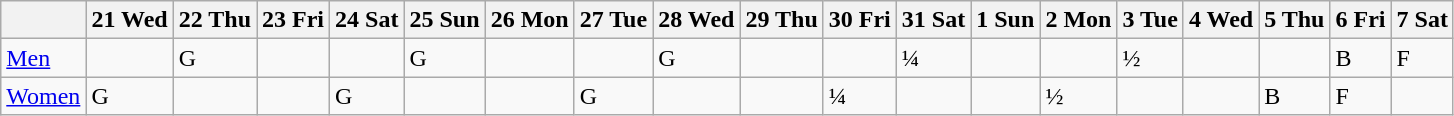<table class="wikitable olympic-schedule football">
<tr>
<th></th>
<th>21 Wed</th>
<th>22 Thu</th>
<th>23 Fri</th>
<th>24 Sat</th>
<th>25 Sun</th>
<th>26 Mon</th>
<th>27 Tue</th>
<th>28 Wed</th>
<th>29 Thu</th>
<th>30 Fri</th>
<th>31 Sat</th>
<th>1 Sun</th>
<th>2 Mon</th>
<th>3 Tue</th>
<th>4 Wed</th>
<th>5 Thu</th>
<th>6 Fri</th>
<th>7 Sat</th>
</tr>
<tr>
<td class="event"><a href='#'>Men</a></td>
<td></td>
<td class="team-group">G</td>
<td></td>
<td></td>
<td class="team-group">G</td>
<td></td>
<td></td>
<td class="team-group">G</td>
<td></td>
<td></td>
<td class="team-qf">¼</td>
<td></td>
<td></td>
<td class="team-sf">½</td>
<td></td>
<td></td>
<td class="team-bronze">B</td>
<td class="team-final">F</td>
</tr>
<tr>
<td class="event"><a href='#'>Women</a></td>
<td class="team-group">G</td>
<td></td>
<td></td>
<td class="team-group">G</td>
<td></td>
<td></td>
<td class="team-group">G</td>
<td></td>
<td></td>
<td class="team-qf">¼</td>
<td></td>
<td></td>
<td class="team-sf">½</td>
<td></td>
<td></td>
<td class="team-bronze">B</td>
<td class="team-final">F</td>
<td></td>
</tr>
</table>
